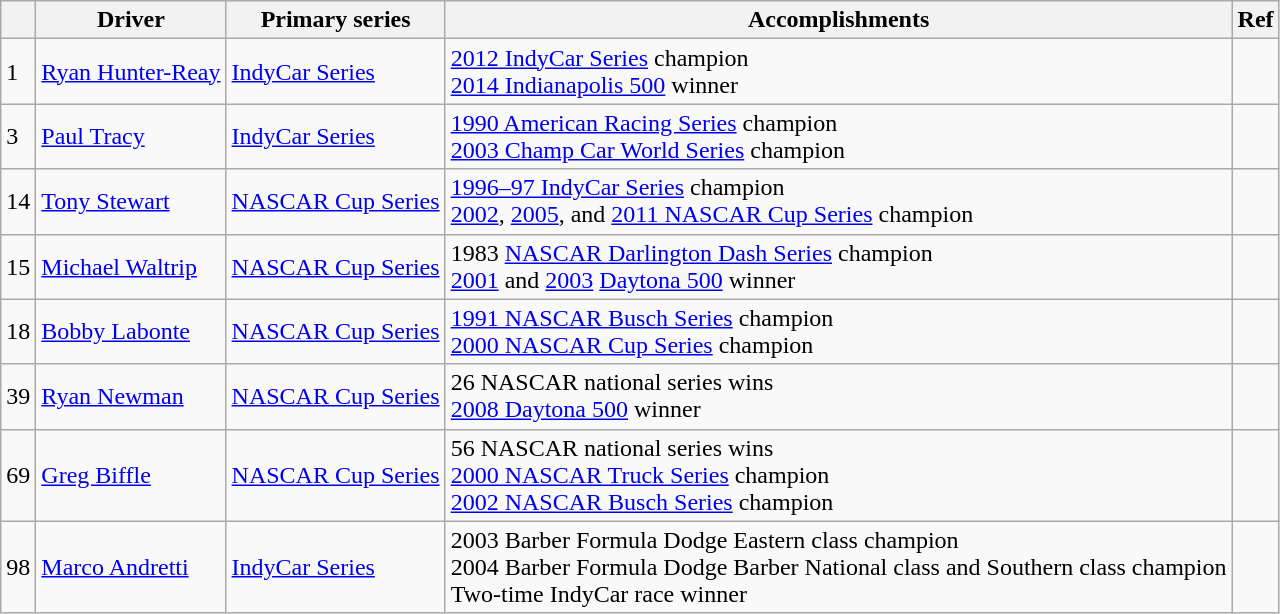<table class="wikitable">
<tr>
<th></th>
<th>Driver</th>
<th>Primary series</th>
<th>Accomplishments</th>
<th>Ref</th>
</tr>
<tr>
<td>1</td>
<td> <a href='#'>Ryan Hunter-Reay</a></td>
<td><a href='#'>IndyCar Series</a></td>
<td><a href='#'>2012 IndyCar Series</a> champion <br> <a href='#'>2014 Indianapolis 500</a> winner</td>
<td></td>
</tr>
<tr>
<td>3</td>
<td> <a href='#'>Paul Tracy</a></td>
<td><a href='#'>IndyCar Series</a></td>
<td><a href='#'>1990 American Racing Series</a> champion <br><a href='#'>2003 Champ Car World Series</a> champion</td>
<td></td>
</tr>
<tr>
<td>14</td>
<td> <a href='#'>Tony Stewart</a></td>
<td><a href='#'>NASCAR Cup Series</a></td>
<td><a href='#'>1996–97 IndyCar Series</a> champion<br><a href='#'>2002</a>, <a href='#'>2005</a>, and <a href='#'>2011 NASCAR Cup Series</a> champion</td>
<td></td>
</tr>
<tr>
<td>15</td>
<td> <a href='#'>Michael Waltrip</a></td>
<td><a href='#'>NASCAR Cup Series</a></td>
<td>1983 <a href='#'>NASCAR Darlington Dash Series</a> champion <br> <a href='#'>2001</a> and <a href='#'>2003</a> <a href='#'>Daytona 500</a> winner</td>
<td></td>
</tr>
<tr>
<td>18</td>
<td> <a href='#'>Bobby Labonte</a></td>
<td><a href='#'>NASCAR Cup Series</a></td>
<td><a href='#'>1991 NASCAR Busch Series</a> champion <br> <a href='#'>2000 NASCAR Cup Series</a> champion</td>
<td></td>
</tr>
<tr>
<td>39</td>
<td> <a href='#'>Ryan Newman</a></td>
<td><a href='#'>NASCAR Cup Series</a></td>
<td>26 NASCAR national series wins <br> <a href='#'>2008 Daytona 500</a> winner</td>
<td></td>
</tr>
<tr>
<td>69</td>
<td> <a href='#'>Greg Biffle</a></td>
<td><a href='#'>NASCAR Cup Series</a></td>
<td>56 NASCAR national series wins <br> <a href='#'>2000 NASCAR Truck Series</a> champion <br> <a href='#'>2002 NASCAR Busch Series</a> champion</td>
<td></td>
</tr>
<tr>
<td>98</td>
<td> <a href='#'>Marco Andretti</a></td>
<td><a href='#'>IndyCar Series</a></td>
<td>2003 Barber Formula Dodge Eastern class champion<br>2004 Barber Formula Dodge Barber National class and Southern class champion<br>Two-time IndyCar race winner</td>
<td></td>
</tr>
</table>
